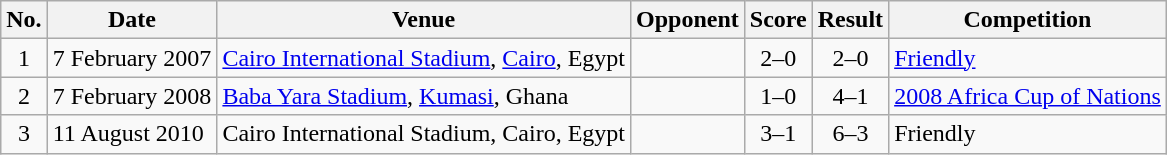<table class="wikitable sortable">
<tr>
<th scope="col">No.</th>
<th scope="col">Date</th>
<th scope="col">Venue</th>
<th scope="col">Opponent</th>
<th scope="col">Score</th>
<th scope="col">Result</th>
<th scope="col">Competition</th>
</tr>
<tr>
<td style="text-align:center">1</td>
<td>7 February 2007</td>
<td><a href='#'>Cairo International Stadium</a>, <a href='#'>Cairo</a>, Egypt</td>
<td></td>
<td style="text-align:center">2–0</td>
<td style="text-align:center">2–0</td>
<td><a href='#'>Friendly</a></td>
</tr>
<tr>
<td style="text-align:center">2</td>
<td>7 February 2008</td>
<td><a href='#'>Baba Yara Stadium</a>, <a href='#'>Kumasi</a>, Ghana</td>
<td></td>
<td style="text-align:center">1–0</td>
<td style="text-align:center">4–1</td>
<td><a href='#'>2008 Africa Cup of Nations</a></td>
</tr>
<tr>
<td style="text-align:center">3</td>
<td>11 August 2010</td>
<td>Cairo International Stadium, Cairo, Egypt</td>
<td></td>
<td style="text-align:center">3–1</td>
<td style="text-align:center">6–3</td>
<td>Friendly</td>
</tr>
</table>
